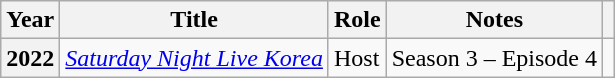<table class="wikitable plainrowheaders">
<tr>
<th scope="col">Year</th>
<th scope="col">Title</th>
<th scope="col">Role</th>
<th scope="col">Notes</th>
<th scope="col" class="unsortable"></th>
</tr>
<tr>
<th scope="row">2022</th>
<td><em><a href='#'>Saturday Night Live Korea</a></em></td>
<td>Host</td>
<td>Season 3 – Episode 4</td>
<td style="text-align:center"></td>
</tr>
</table>
